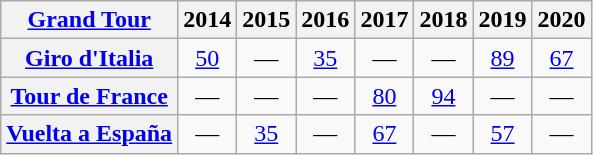<table class="wikitable plainrowheaders">
<tr>
<th scope="col"><a href='#'>Grand Tour</a></th>
<th scope="col">2014</th>
<th scope="col">2015</th>
<th scope="col">2016</th>
<th scope="col">2017</th>
<th scope="col">2018</th>
<th scope="col">2019</th>
<th scope="col">2020</th>
</tr>
<tr style="text-align:center;">
<th scope="row"> <a href='#'>Giro d'Italia</a></th>
<td style="text-align:center;"><a href='#'>50</a></td>
<td>—</td>
<td style="text-align:center;"><a href='#'>35</a></td>
<td>—</td>
<td>—</td>
<td style="text-align:center;"><a href='#'>89</a></td>
<td style="text-align:center;"><a href='#'>67</a></td>
</tr>
<tr style="text-align:center;">
<th scope="row"> <a href='#'>Tour de France</a></th>
<td>—</td>
<td>—</td>
<td>—</td>
<td style="text-align:center;"><a href='#'>80</a></td>
<td style="text-align:center;"><a href='#'>94</a></td>
<td>—</td>
<td>—</td>
</tr>
<tr style="text-align:center;">
<th scope="row"> <a href='#'>Vuelta a España</a></th>
<td>—</td>
<td style="text-align:center;"><a href='#'>35</a></td>
<td>—</td>
<td style="text-align:center;"><a href='#'>67</a></td>
<td>—</td>
<td style="text-align:center;"><a href='#'>57</a></td>
<td>—</td>
</tr>
</table>
